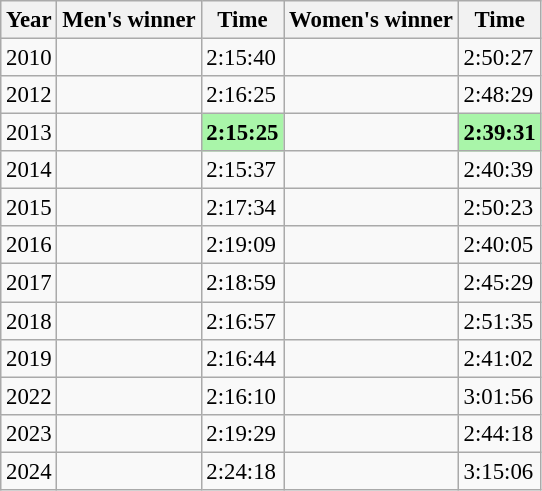<table class="wikitable sortable" style="font-size: 95%;">
<tr>
<th>Year</th>
<th>Men's winner</th>
<th>Time</th>
<th>Women's winner</th>
<th>Time</th>
</tr>
<tr>
<td>2010</td>
<td align=left></td>
<td>2:15:40</td>
<td align=left></td>
<td>2:50:27</td>
</tr>
<tr>
<td>2012</td>
<td></td>
<td>2:16:25</td>
<td align=left></td>
<td>2:48:29</td>
</tr>
<tr>
<td>2013</td>
<td></td>
<td bgcolor=#A9F5A9><strong>2:15:25</strong></td>
<td align=left></td>
<td bgcolor=#A9F5A9><strong>2:39:31</strong></td>
</tr>
<tr>
<td>2014</td>
<td></td>
<td>2:15:37</td>
<td align=left></td>
<td>2:40:39</td>
</tr>
<tr>
<td>2015</td>
<td></td>
<td>2:17:34</td>
<td align=left></td>
<td>2:50:23</td>
</tr>
<tr>
<td>2016</td>
<td></td>
<td>2:19:09</td>
<td align=left></td>
<td>2:40:05</td>
</tr>
<tr>
<td>2017</td>
<td></td>
<td>2:18:59</td>
<td align=left></td>
<td>2:45:29</td>
</tr>
<tr>
<td>2018</td>
<td></td>
<td>2:16:57</td>
<td align=left></td>
<td>2:51:35</td>
</tr>
<tr>
<td>2019</td>
<td></td>
<td>2:16:44</td>
<td align=left></td>
<td>2:41:02</td>
</tr>
<tr>
<td>2022</td>
<td></td>
<td>2:16:10</td>
<td align=left></td>
<td>3:01:56</td>
</tr>
<tr>
<td>2023</td>
<td></td>
<td>2:19:29</td>
<td align=left></td>
<td>2:44:18</td>
</tr>
<tr>
<td>2024</td>
<td></td>
<td>2:24:18</td>
<td align=left></td>
<td>3:15:06</td>
</tr>
</table>
